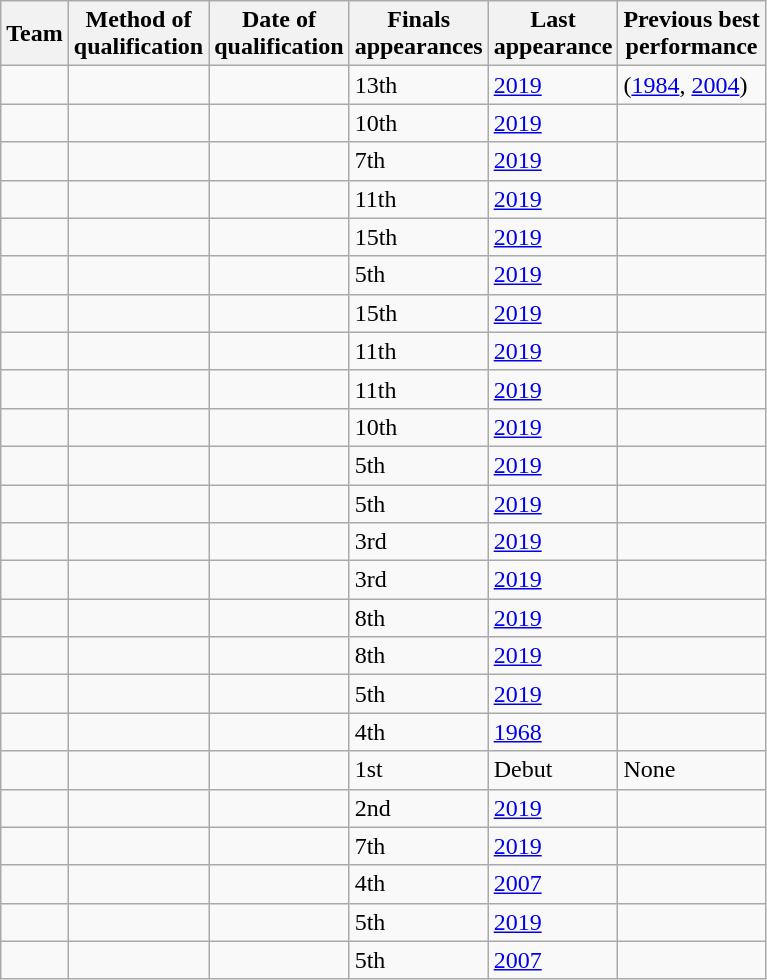<table class="wikitable sortable" style="text-align: left;">
<tr>
<th>Team</th>
<th>Method of<br>qualification</th>
<th>Date of<br>qualification</th>
<th data-sort-type="number">Finals<br>appearances</th>
<th>Last<br>appearance</th>
<th>Previous best<br>performance<br></th>
</tr>
<tr>
<td></td>
<td></td>
<td></td>
<td>13th</td>
<td><a href='#'>2019</a></td>
<td> (<a href='#'>1984</a>, <a href='#'>2004</a>)</td>
</tr>
<tr>
<td></td>
<td></td>
<td></td>
<td>10th</td>
<td><a href='#'>2019</a></td>
<td></td>
</tr>
<tr>
<td></td>
<td></td>
<td></td>
<td>7th</td>
<td><a href='#'>2019</a></td>
<td></td>
</tr>
<tr>
<td></td>
<td></td>
<td></td>
<td>11th</td>
<td><a href='#'>2019</a></td>
<td></td>
</tr>
<tr>
<td></td>
<td></td>
<td></td>
<td>15th</td>
<td><a href='#'>2019</a></td>
<td></td>
</tr>
<tr>
<td></td>
<td></td>
<td></td>
<td>5th</td>
<td><a href='#'>2019</a></td>
<td></td>
</tr>
<tr>
<td></td>
<td></td>
<td></td>
<td>15th</td>
<td><a href='#'>2019</a></td>
<td></td>
</tr>
<tr>
<td></td>
<td></td>
<td></td>
<td>11th</td>
<td><a href='#'>2019</a></td>
<td></td>
</tr>
<tr>
<td></td>
<td></td>
<td></td>
<td>11th</td>
<td><a href='#'>2019</a></td>
<td></td>
</tr>
<tr>
<td></td>
<td></td>
<td></td>
<td>10th</td>
<td><a href='#'>2019</a></td>
<td></td>
</tr>
<tr>
<td></td>
<td></td>
<td></td>
<td>5th</td>
<td><a href='#'>2019</a></td>
<td></td>
</tr>
<tr>
<td></td>
<td></td>
<td></td>
<td>5th</td>
<td><a href='#'>2019</a></td>
<td></td>
</tr>
<tr>
<td></td>
<td></td>
<td></td>
<td>3rd</td>
<td><a href='#'>2019</a></td>
<td></td>
</tr>
<tr>
<td></td>
<td></td>
<td></td>
<td>3rd</td>
<td><a href='#'>2019</a></td>
<td></td>
</tr>
<tr>
<td></td>
<td></td>
<td></td>
<td>8th</td>
<td><a href='#'>2019</a></td>
<td></td>
</tr>
<tr>
<td></td>
<td></td>
<td></td>
<td>8th</td>
<td><a href='#'>2019</a></td>
<td></td>
</tr>
<tr>
<td></td>
<td></td>
<td></td>
<td>5th</td>
<td><a href='#'>2019</a></td>
<td></td>
</tr>
<tr>
<td></td>
<td></td>
<td></td>
<td>4th</td>
<td><a href='#'>1968</a></td>
<td></td>
</tr>
<tr>
<td></td>
<td></td>
<td></td>
<td>1st</td>
<td>Debut</td>
<td>None</td>
</tr>
<tr>
<td></td>
<td></td>
<td></td>
<td>2nd</td>
<td><a href='#'>2019</a></td>
<td></td>
</tr>
<tr>
<td></td>
<td></td>
<td></td>
<td>7th</td>
<td><a href='#'>2019</a></td>
<td></td>
</tr>
<tr>
<td></td>
<td></td>
<td></td>
<td>4th</td>
<td><a href='#'>2007</a></td>
<td></td>
</tr>
<tr>
<td></td>
<td></td>
<td></td>
<td>5th</td>
<td><a href='#'>2019</a></td>
<td></td>
</tr>
<tr>
<td></td>
<td></td>
<td></td>
<td>5th</td>
<td><a href='#'>2007</a></td>
<td></td>
</tr>
</table>
